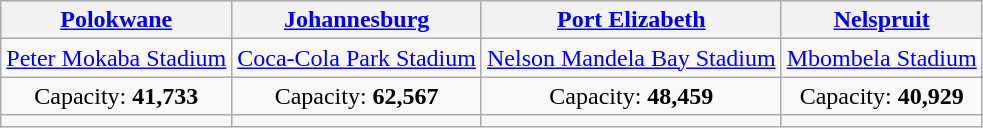<table class="wikitable" style="text-align:center">
<tr>
<th><a href='#'>Polokwane</a></th>
<th><a href='#'>Johannesburg</a></th>
<th><a href='#'>Port Elizabeth</a></th>
<th><a href='#'>Nelspruit</a></th>
</tr>
<tr>
<td><a href='#'>Peter Mokaba Stadium</a></td>
<td><a href='#'>Coca-Cola Park Stadium</a></td>
<td><a href='#'>Nelson Mandela Bay Stadium</a></td>
<td><a href='#'>Mbombela Stadium</a></td>
</tr>
<tr>
<td>Capacity: <strong>41,733</strong></td>
<td>Capacity: <strong>62,567</strong></td>
<td>Capacity: <strong>48,459</strong></td>
<td>Capacity: <strong>40,929</strong></td>
</tr>
<tr>
<td></td>
<td></td>
<td></td>
<td></td>
</tr>
</table>
